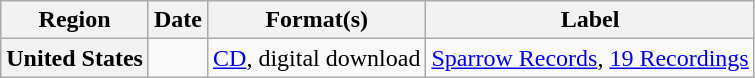<table class="wikitable plainrowheaders">
<tr>
<th scope="col">Region</th>
<th>Date</th>
<th>Format(s)</th>
<th>Label</th>
</tr>
<tr>
<th scope="row">United States</th>
<td></td>
<td><a href='#'>CD</a>, digital download</td>
<td><a href='#'>Sparrow Records</a>, <a href='#'>19 Recordings</a></td>
</tr>
</table>
